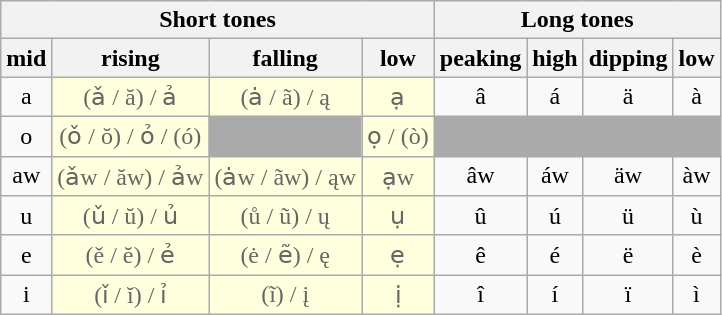<table class="wikitable" style="text-align:center">
<tr>
<th colspan="4" scope="col">Short tones</th>
<th colspan="4" scope="col">Long tones</th>
</tr>
<tr>
<th scope="col">mid</th>
<th scope="col">rising</th>
<th scope="col">falling</th>
<th scope="col">low</th>
<th scope="col">peaking</th>
<th scope="col">high</th>
<th scope="col">dipping</th>
<th scope="col">low</th>
</tr>
<tr>
<td>a</td>
<td style="background:#FFD;color:#666">(ǎ  / ă) / ả</td>
<td style="background:#FFD;color:#666">(ȧ / ã) / ą</td>
<td style="background:#FFD;color:#666">ạ</td>
<td>â</td>
<td>á</td>
<td>ä</td>
<td>à</td>
</tr>
<tr>
<td>o</td>
<td style="background:#FFD;color:#666">(ǒ / ŏ) / ỏ / (ó)</td>
<td style="background:#AAA"> </td>
<td style="background:#FFD;color:#666">ọ / (ò)</td>
<td colspan="4" style="background:#AAA"> </td>
</tr>
<tr>
<td>aw</td>
<td style="background:#FFD;color:#666">(ǎw / ăw) / ảw</td>
<td style="background:#FFD;color:#666">(ȧw / ãw) / ąw</td>
<td style="background:#FFD;color:#666">ạw</td>
<td>âw</td>
<td>áw</td>
<td>äw</td>
<td>àw</td>
</tr>
<tr>
<td>u</td>
<td style="background:#FFD;color:#666">(ǔ  / ŭ) / ủ</td>
<td style="background:#FFD;color:#666">(ů / ũ) / ų</td>
<td style="background:#FFD;color:#666">ụ</td>
<td>û</td>
<td>ú</td>
<td>ü</td>
<td>ù</td>
</tr>
<tr>
<td>e</td>
<td style="background:#FFD;color:#666">(ě / ĕ) / ẻ</td>
<td style="background:#FFD;color:#666">(ė / ẽ) / ę</td>
<td style="background:#FFD;color:#666">ẹ</td>
<td>ê</td>
<td>é</td>
<td>ë</td>
<td>è</td>
</tr>
<tr>
<td>i</td>
<td style="background:#FFD;color:#666">(ǐ  / ĭ) / ỉ</td>
<td style="background:#FFD;color:#666">(ĩ) / į</td>
<td style="background:#FFD;color:#666">ị</td>
<td>î</td>
<td>í</td>
<td>ï</td>
<td>ì</td>
</tr>
</table>
